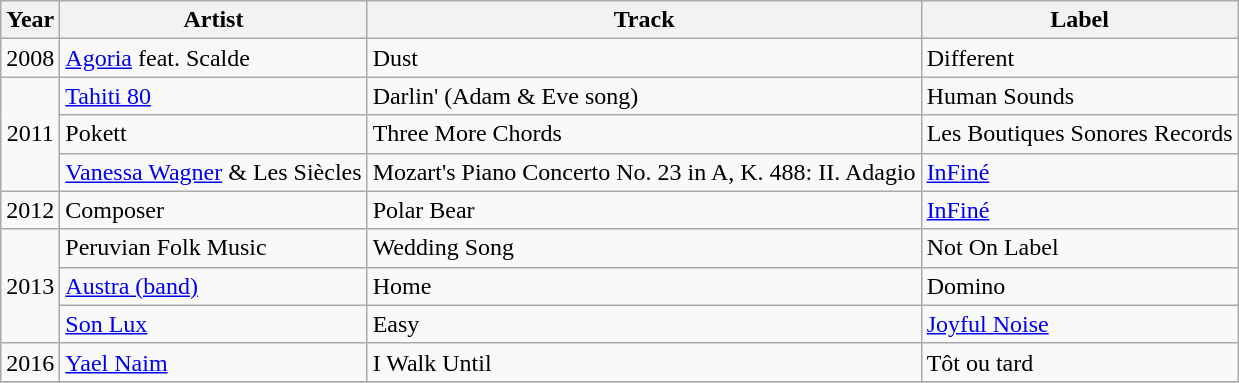<table class="wikitable">
<tr>
<th style="text-align:center; width:"350";">Year</th>
<th>Artist</th>
<th>Track</th>
<th>Label</th>
</tr>
<tr>
<td style="text-align:center;" rowspan="1">2008</td>
<td><a href='#'>Agoria</a> feat. Scalde</td>
<td>Dust</td>
<td>Different</td>
</tr>
<tr>
<td style="text-align:center;" rowspan="3">2011</td>
<td><a href='#'>Tahiti 80</a></td>
<td>Darlin' (Adam & Eve song)</td>
<td>Human Sounds</td>
</tr>
<tr>
<td>Pokett</td>
<td>Three More Chords</td>
<td>Les Boutiques Sonores Records</td>
</tr>
<tr>
<td><a href='#'>Vanessa Wagner</a> & Les Siècles</td>
<td>Mozart's Piano Concerto No. 23 in A, K. 488: II. Adagio</td>
<td><a href='#'>InFiné</a></td>
</tr>
<tr>
<td style="text-align:center;" rowspan="1">2012</td>
<td>Composer</td>
<td>Polar Bear</td>
<td><a href='#'>InFiné</a></td>
</tr>
<tr>
<td style="text-align:center;" rowspan="3">2013</td>
<td>Peruvian Folk Music</td>
<td>Wedding Song</td>
<td>Not On Label</td>
</tr>
<tr>
<td><a href='#'>Austra (band)</a></td>
<td>Home</td>
<td>Domino</td>
</tr>
<tr>
<td><a href='#'>Son Lux</a></td>
<td>Easy</td>
<td><a href='#'>Joyful Noise</a></td>
</tr>
<tr>
<td style="text-align:center;" rowspan="1">2016</td>
<td><a href='#'>Yael Naim</a></td>
<td>I Walk Until</td>
<td>Tôt ou tard</td>
</tr>
<tr>
</tr>
</table>
